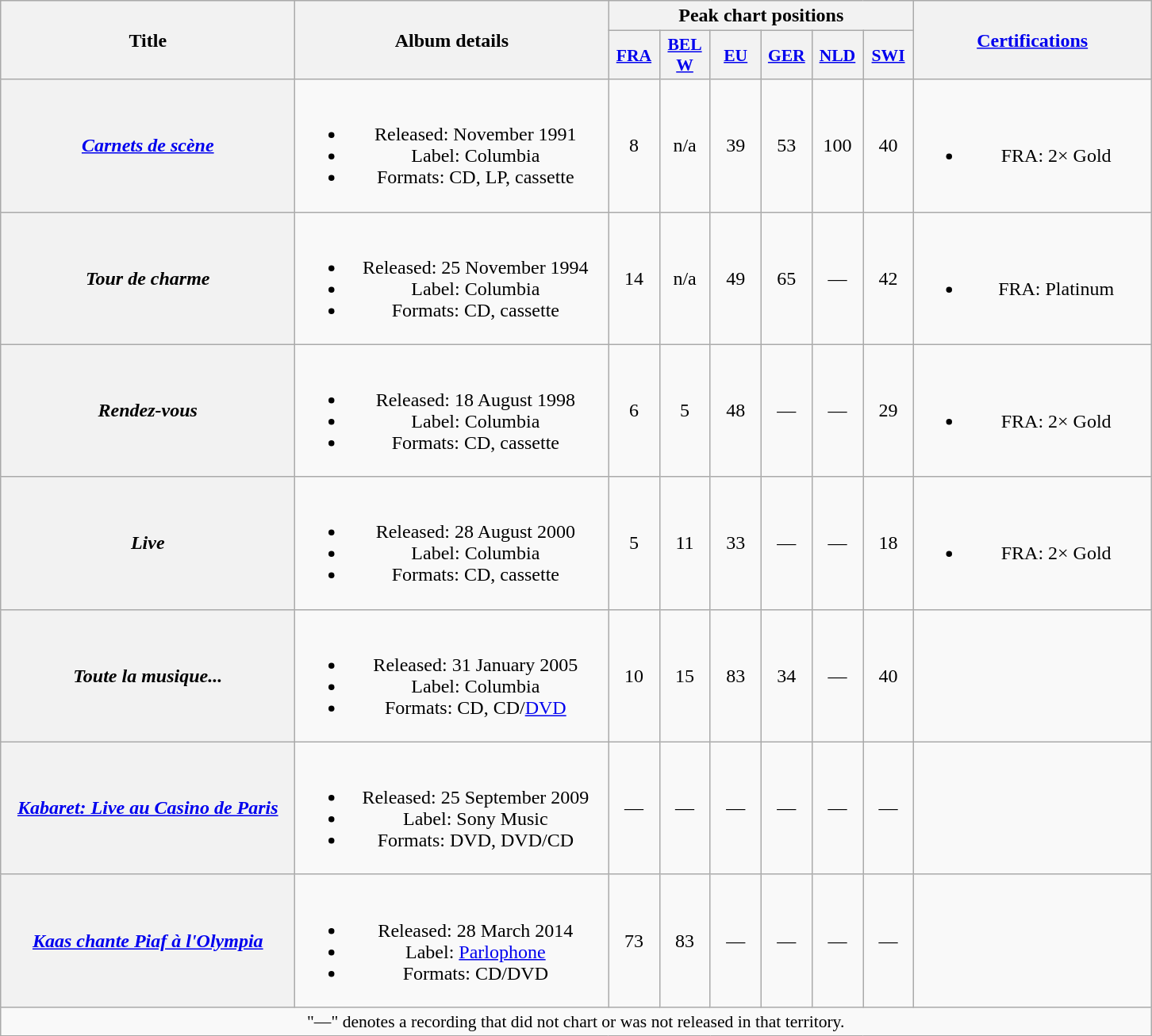<table class="wikitable plainrowheaders" style="text-align:center;">
<tr>
<th scope="col" rowspan="2" style="width:15em;">Title</th>
<th scope="col" rowspan="2" style="width:16em;">Album details</th>
<th scope="col" colspan="6">Peak chart positions</th>
<th scope="col" rowspan="2" style="width:12em;"><a href='#'>Certifications</a></th>
</tr>
<tr>
<th scope="col" style="width:2.5em;font-size:90%;"><a href='#'>FRA</a><br></th>
<th scope="col" style="width:2.5em;font-size:90%;"><a href='#'>BEL W</a></th>
<th scope="col" style="width:2.5em;font-size:90%;"><a href='#'>EU</a><br></th>
<th scope="col" style="width:2.5em;font-size:90%;"><a href='#'>GER</a><br></th>
<th scope="col" style="width:2.5em;font-size:90%;"><a href='#'>NLD</a><br></th>
<th scope="col" style="width:2.5em;font-size:90%;"><a href='#'>SWI</a><br></th>
</tr>
<tr>
<th scope="row"><em><a href='#'>Carnets de scène</a></em></th>
<td><br><ul><li>Released: November 1991</li><li>Label: Columbia</li><li>Formats: CD, LP, cassette</li></ul></td>
<td>8</td>
<td>n/a</td>
<td>39</td>
<td>53</td>
<td>100</td>
<td>40</td>
<td><br><ul><li>FRA: 2× Gold</li></ul></td>
</tr>
<tr>
<th scope="row"><em>Tour de charme</em></th>
<td><br><ul><li>Released: 25 November 1994</li><li>Label: Columbia</li><li>Formats: CD, cassette</li></ul></td>
<td>14</td>
<td>n/a</td>
<td>49</td>
<td>65</td>
<td>—</td>
<td>42</td>
<td><br><ul><li>FRA: Platinum</li></ul></td>
</tr>
<tr>
<th scope="row"><em>Rendez-vous</em></th>
<td><br><ul><li>Released: 18 August 1998</li><li>Label: Columbia</li><li>Formats: CD, cassette</li></ul></td>
<td>6</td>
<td>5</td>
<td>48</td>
<td>—</td>
<td>—</td>
<td>29</td>
<td><br><ul><li>FRA: 2× Gold</li></ul></td>
</tr>
<tr>
<th scope="row"><em>Live</em></th>
<td><br><ul><li>Released: 28 August 2000</li><li>Label: Columbia</li><li>Formats: CD, cassette</li></ul></td>
<td>5</td>
<td>11</td>
<td>33</td>
<td>—</td>
<td>—</td>
<td>18</td>
<td><br><ul><li>FRA: 2× Gold</li></ul></td>
</tr>
<tr>
<th scope="row"><em>Toute la musique...</em></th>
<td><br><ul><li>Released: 31 January 2005</li><li>Label: Columbia</li><li>Formats: CD, CD/<a href='#'>DVD</a></li></ul></td>
<td>10</td>
<td>15</td>
<td>83</td>
<td>34</td>
<td>—</td>
<td>40</td>
<td></td>
</tr>
<tr>
<th scope="row"><em><a href='#'>Kabaret: Live au Casino de Paris</a></em></th>
<td><br><ul><li>Released: 25 September 2009</li><li>Label: Sony Music</li><li>Formats: DVD, DVD/CD</li></ul></td>
<td>—</td>
<td>—</td>
<td>—</td>
<td>—</td>
<td>—</td>
<td>—</td>
<td></td>
</tr>
<tr>
<th scope="row"><em><a href='#'>Kaas chante Piaf à l'Olympia</a></em></th>
<td><br><ul><li>Released: 28 March 2014</li><li>Label: <a href='#'>Parlophone</a></li><li>Formats: CD/DVD</li></ul></td>
<td>73</td>
<td>83</td>
<td>—</td>
<td>—</td>
<td>—</td>
<td>—</td>
<td></td>
</tr>
<tr>
<td colspan="15" style="font-size:90%">"—" denotes a recording that did not chart or was not released in that territory.</td>
</tr>
</table>
